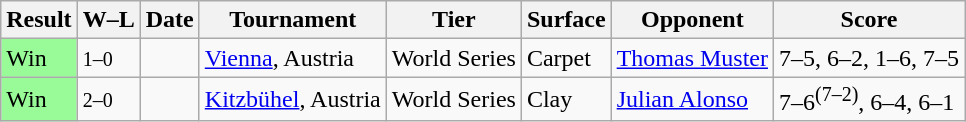<table class="sortable wikitable">
<tr>
<th>Result</th>
<th class="unsortable">W–L</th>
<th>Date</th>
<th>Tournament</th>
<th>Tier</th>
<th>Surface</th>
<th>Opponent</th>
<th class="unsortable">Score</th>
</tr>
<tr>
<td style="background:#98fb98;">Win</td>
<td><small>1–0</small></td>
<td><a href='#'></a></td>
<td><a href='#'>Vienna</a>, Austria</td>
<td>World Series</td>
<td>Carpet</td>
<td> <a href='#'>Thomas Muster</a></td>
<td>7–5, 6–2, 1–6, 7–5</td>
</tr>
<tr>
<td style="background:#98fb98;">Win</td>
<td><small>2–0</small></td>
<td><a href='#'></a></td>
<td><a href='#'>Kitzbühel</a>, Austria</td>
<td>World Series</td>
<td>Clay</td>
<td> <a href='#'>Julian Alonso</a></td>
<td>7–6<sup>(7–2)</sup>, 6–4, 6–1</td>
</tr>
</table>
